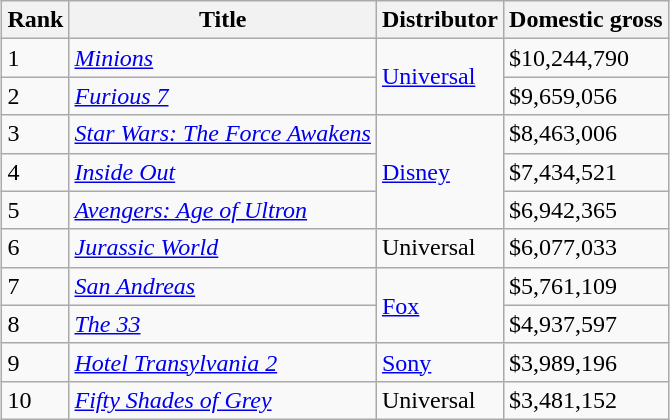<table class="wikitable sortable" style="margin:auto; margin:auto;">
<tr>
<th>Rank</th>
<th>Title</th>
<th>Distributor</th>
<th>Domestic gross</th>
</tr>
<tr>
<td>1</td>
<td><em><a href='#'>Minions</a></em></td>
<td rowspan="2"><a href='#'>Universal</a></td>
<td>$10,244,790</td>
</tr>
<tr>
<td>2</td>
<td><em><a href='#'>Furious 7</a></em></td>
<td>$9,659,056</td>
</tr>
<tr>
<td>3</td>
<td><em><a href='#'>Star Wars: The Force Awakens</a></em></td>
<td rowspan="3"><a href='#'>Disney</a></td>
<td>$8,463,006</td>
</tr>
<tr>
<td>4</td>
<td><em><a href='#'>Inside Out</a></em></td>
<td>$7,434,521</td>
</tr>
<tr>
<td>5</td>
<td><em><a href='#'>Avengers: Age of Ultron</a></em></td>
<td>$6,942,365</td>
</tr>
<tr>
<td>6</td>
<td><em><a href='#'>Jurassic World</a></em></td>
<td>Universal</td>
<td>$6,077,033</td>
</tr>
<tr>
<td>7</td>
<td><em><a href='#'>San Andreas</a></em></td>
<td rowspan="2"><a href='#'>Fox</a></td>
<td>$5,761,109</td>
</tr>
<tr>
<td>8</td>
<td><em><a href='#'>The 33</a></em></td>
<td>$4,937,597</td>
</tr>
<tr>
<td>9</td>
<td><em><a href='#'>Hotel Transylvania 2</a></em></td>
<td><a href='#'>Sony</a></td>
<td>$3,989,196</td>
</tr>
<tr>
<td>10</td>
<td><em><a href='#'>Fifty Shades of Grey</a></em></td>
<td>Universal</td>
<td>$3,481,152</td>
</tr>
</table>
